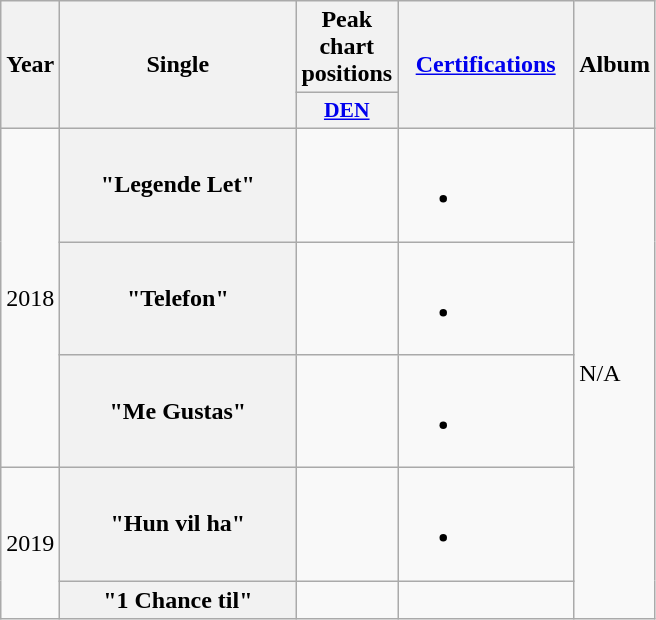<table class="wikitable plainrowheaders" style="text-align:left">
<tr>
<th align="center" rowspan="2" width="10">Year</th>
<th align="center" rowspan="2" width="150">Single</th>
<th align="center" colspan="1" width="20">Peak chart positions</th>
<th align="left" rowspan="2" width="110"><a href='#'>Certifications</a></th>
<th align="center" rowspan="2">Album</th>
</tr>
<tr>
<th scope="col" style="width:3em;font-size:90%;"><a href='#'>DEN</a></th>
</tr>
<tr>
<td rowspan="3">2018</td>
<th scope="row">"Legende Let"</th>
<td style="text-align:center;"></td>
<td><br><ul><li></li></ul></td>
<td rowspan="5">N/A</td>
</tr>
<tr>
<th scope="row">"Telefon"</th>
<td style="text-align:center;"></td>
<td><br><ul><li></li></ul></td>
</tr>
<tr>
<th scope="row">"Me Gustas"</th>
<td style="text-align:center;"></td>
<td><br><ul><li></li></ul></td>
</tr>
<tr>
<td rowspan="2">2019</td>
<th scope="row">"Hun vil ha"</th>
<td style="text-align:center;"></td>
<td><br><ul><li></li></ul></td>
</tr>
<tr>
<th scope="row">"1 Chance til"</th>
<td style="text-align:center;"></td>
<td></td>
</tr>
</table>
